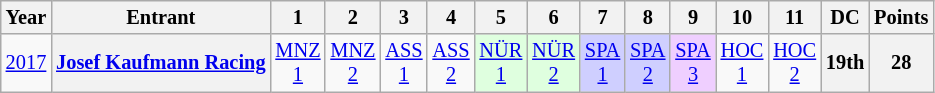<table class="wikitable" style="text-align:center; font-size:85%">
<tr>
<th>Year</th>
<th>Entrant</th>
<th>1</th>
<th>2</th>
<th>3</th>
<th>4</th>
<th>5</th>
<th>6</th>
<th>7</th>
<th>8</th>
<th>9</th>
<th>10</th>
<th>11</th>
<th>DC</th>
<th>Points</th>
</tr>
<tr>
<td><a href='#'>2017</a></td>
<th nowrap><a href='#'>Josef Kaufmann Racing</a></th>
<td style="background:#;"><a href='#'>MNZ<br>1</a><br></td>
<td style="background:#;"><a href='#'>MNZ<br>2</a><br></td>
<td style="background:#;"><a href='#'>ASS<br>1</a><br></td>
<td style="background:#;"><a href='#'>ASS<br>2</a><br></td>
<td style="background:#dfffdf;"><a href='#'>NÜR<br>1</a><br></td>
<td style="background:#dfffdf;"><a href='#'>NÜR<br>2</a><br></td>
<td style="background:#cfcfff;"><a href='#'>SPA<br>1</a><br></td>
<td style="background:#cfcfff;"><a href='#'>SPA<br>2</a><br></td>
<td style="background:#efcfff;"><a href='#'>SPA<br>3</a><br></td>
<td style="background:#;"><a href='#'>HOC<br>1</a><br></td>
<td style="background:#;"><a href='#'>HOC<br>2</a><br></td>
<th>19th</th>
<th>28</th>
</tr>
</table>
